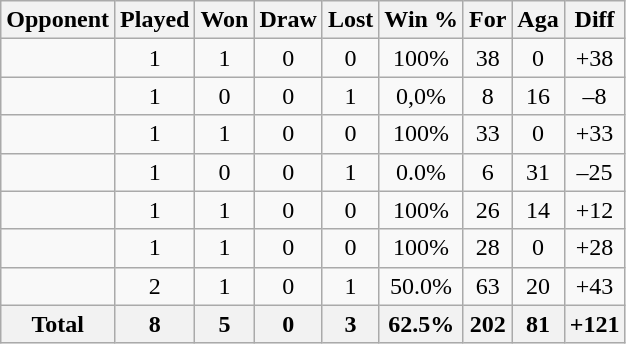<table class=wikitable style=text-align:center>
<tr>
<th>Opponent</th>
<th>Played</th>
<th>Won</th>
<th>Draw</th>
<th>Lost</th>
<th>Win %</th>
<th>For</th>
<th>Aga</th>
<th>Diff</th>
</tr>
<tr>
<td align=left></td>
<td>1</td>
<td>1</td>
<td>0</td>
<td>0</td>
<td>100%</td>
<td>38</td>
<td>0</td>
<td>+38</td>
</tr>
<tr>
<td align=left></td>
<td>1</td>
<td>0</td>
<td>0</td>
<td>1</td>
<td>0,0%</td>
<td>8</td>
<td>16</td>
<td>–8</td>
</tr>
<tr>
<td align=left></td>
<td>1</td>
<td>1</td>
<td>0</td>
<td>0</td>
<td>100%</td>
<td>33</td>
<td>0</td>
<td>+33</td>
</tr>
<tr>
<td align=left></td>
<td>1</td>
<td>0</td>
<td>0</td>
<td>1</td>
<td>0.0%</td>
<td>6</td>
<td>31</td>
<td>–25</td>
</tr>
<tr>
<td align=left></td>
<td>1</td>
<td>1</td>
<td>0</td>
<td>0</td>
<td>100%</td>
<td>26</td>
<td>14</td>
<td>+12</td>
</tr>
<tr>
<td align=left></td>
<td>1</td>
<td>1</td>
<td>0</td>
<td>0</td>
<td>100%</td>
<td>28</td>
<td>0</td>
<td>+28</td>
</tr>
<tr>
<td align=left></td>
<td>2</td>
<td>1</td>
<td>0</td>
<td>1</td>
<td>50.0%</td>
<td>63</td>
<td>20</td>
<td>+43</td>
</tr>
<tr>
<th rowspan=2>Total</th>
<th>8</th>
<th>5</th>
<th>0</th>
<th>3</th>
<th>62.5%</th>
<th>202</th>
<th>81</th>
<th>+121</th>
</tr>
</table>
